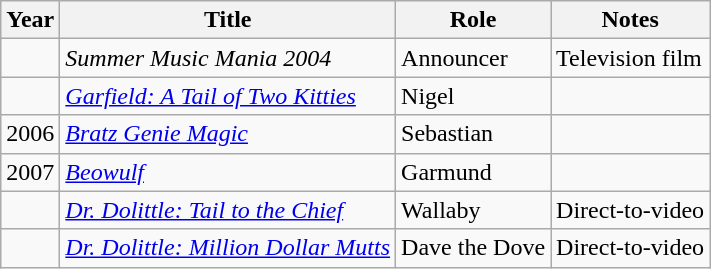<table class="wikitable sortable">
<tr>
<th>Year</th>
<th>Title</th>
<th>Role</th>
<th class="unsortable">Notes</th>
</tr>
<tr>
<td></td>
<td><em>Summer Music Mania 2004</em></td>
<td>Announcer</td>
<td>Television film</td>
</tr>
<tr>
<td></td>
<td><em><a href='#'>Garfield: A Tail of Two Kitties</a></em></td>
<td>Nigel</td>
<td></td>
</tr>
<tr>
<td>2006</td>
<td><em><a href='#'>Bratz Genie Magic</a></em></td>
<td>Sebastian</td>
<td></td>
</tr>
<tr>
<td>2007</td>
<td><em><a href='#'>Beowulf</a></em></td>
<td>Garmund</td>
<td></td>
</tr>
<tr>
<td></td>
<td><em><a href='#'>Dr. Dolittle: Tail to the Chief</a></em></td>
<td>Wallaby</td>
<td>Direct-to-video</td>
</tr>
<tr>
<td></td>
<td><em><a href='#'>Dr. Dolittle: Million Dollar Mutts</a></em></td>
<td>Dave the Dove</td>
<td>Direct-to-video</td>
</tr>
</table>
